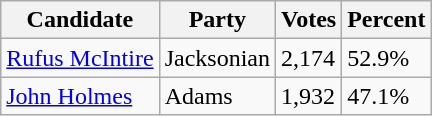<table class=wikitable>
<tr>
<th>Candidate</th>
<th>Party</th>
<th>Votes</th>
<th>Percent</th>
</tr>
<tr>
<td><a href='#'>Rufus McIntire</a></td>
<td>Jacksonian</td>
<td>2,174</td>
<td>52.9%</td>
</tr>
<tr>
<td><a href='#'>John Holmes</a></td>
<td>Adams</td>
<td>1,932</td>
<td>47.1%</td>
</tr>
</table>
